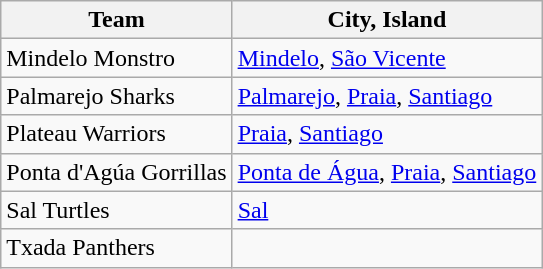<table class="wikitable">
<tr>
<th>Team</th>
<th>City, Island</th>
</tr>
<tr>
<td>Mindelo Monstro</td>
<td><a href='#'>Mindelo</a>, <a href='#'>São Vicente</a></td>
</tr>
<tr>
<td>Palmarejo Sharks</td>
<td><a href='#'>Palmarejo</a>, <a href='#'>Praia</a>, <a href='#'>Santiago</a></td>
</tr>
<tr>
<td>Plateau Warriors</td>
<td><a href='#'>Praia</a>, <a href='#'>Santiago</a></td>
</tr>
<tr>
<td>Ponta d'Agúa Gorrillas</td>
<td><a href='#'>Ponta de Água</a>, <a href='#'>Praia</a>, <a href='#'>Santiago</a></td>
</tr>
<tr>
<td>Sal Turtles</td>
<td><a href='#'>Sal</a></td>
</tr>
<tr>
<td>Txada Panthers</td>
<td></td>
</tr>
</table>
